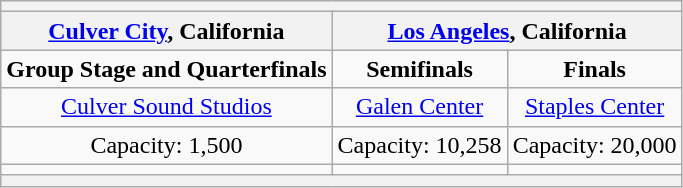<table class="wikitable" style="text-align:center">
<tr>
<th colspan="3"></th>
</tr>
<tr>
<th><a href='#'>Culver City</a>, California</th>
<th colspan="2"><a href='#'>Los Angeles</a>, California</th>
</tr>
<tr>
<td><strong>Group Stage and Quarterfinals</strong></td>
<td><strong>Semifinals</strong></td>
<td><strong>Finals</strong></td>
</tr>
<tr>
<td><a href='#'>Culver Sound Studios</a></td>
<td><a href='#'>Galen Center</a></td>
<td><a href='#'>Staples Center</a></td>
</tr>
<tr>
<td>Capacity: 1,500</td>
<td>Capacity: 10,258</td>
<td>Capacity: 20,000</td>
</tr>
<tr>
<td></td>
<td></td>
<td></td>
</tr>
<tr>
<th colspan="3"></th>
</tr>
</table>
